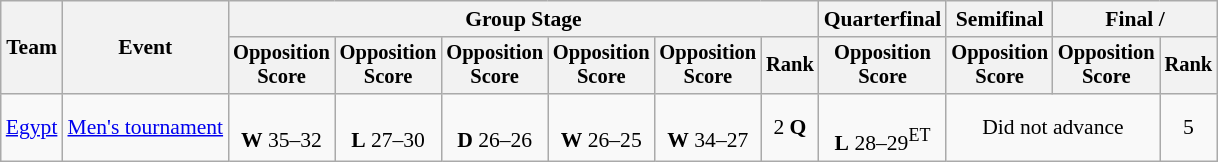<table class="wikitable" style="font-size:90%">
<tr>
<th rowspan=2>Team</th>
<th rowspan=2>Event</th>
<th colspan=6>Group Stage</th>
<th>Quarterfinal</th>
<th>Semifinal</th>
<th colspan=2>Final / </th>
</tr>
<tr style="font-size:95%">
<th>Opposition<br>Score</th>
<th>Opposition<br>Score</th>
<th>Opposition<br>Score</th>
<th>Opposition<br>Score</th>
<th>Opposition<br>Score</th>
<th>Rank</th>
<th>Opposition<br>Score</th>
<th>Opposition<br>Score</th>
<th>Opposition<br>Score</th>
<th>Rank</th>
</tr>
<tr align=center>
<td align=left><a href='#'>Egypt</a></td>
<td align=left><a href='#'>Men's tournament</a></td>
<td><br> <strong>W</strong> 35–32</td>
<td><br> <strong>L</strong> 27–30</td>
<td><br> <strong>D</strong> 26–26</td>
<td><br> <strong>W</strong> 26–25</td>
<td><br> <strong>W</strong> 34–27</td>
<td>2 <strong>Q</strong></td>
<td><br> <strong>L</strong> 28–29<sup>ET</sup></td>
<td colspan="2">Did not advance</td>
<td>5</td>
</tr>
</table>
